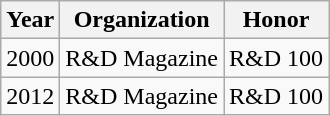<table class="wikitable">
<tr>
<th>Year</th>
<th>Organization</th>
<th>Honor</th>
</tr>
<tr>
<td>2000</td>
<td>R&D Magazine</td>
<td>R&D 100</td>
</tr>
<tr>
<td>2012</td>
<td>R&D Magazine</td>
<td>R&D 100</td>
</tr>
</table>
